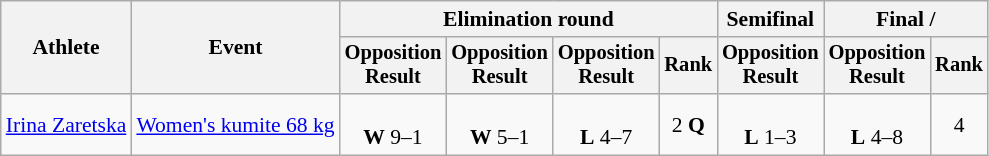<table class=wikitable style=font-size:90%;text-align:center>
<tr>
<th rowspan=2>Athlete</th>
<th rowspan=2>Event</th>
<th colspan=4>Elimination round</th>
<th>Semifinal</th>
<th colspan=2>Final / </th>
</tr>
<tr style=font-size:95%>
<th>Opposition<br>Result</th>
<th>Opposition<br>Result</th>
<th>Opposition<br>Result</th>
<th>Rank</th>
<th>Opposition<br>Result</th>
<th>Opposition<br>Result</th>
<th>Rank</th>
</tr>
<tr>
<td align=left><a href='#'>Irina Zaretska</a></td>
<td align=left><a href='#'>Women's kumite 68 kg</a></td>
<td><br><strong>W</strong> 9–1</td>
<td><br><strong>W</strong> 5–1</td>
<td><br><strong>L</strong> 4–7</td>
<td>2 <strong>Q</strong></td>
<td><br><strong>L</strong> 1–3</td>
<td><br><strong>L</strong> 4–8</td>
<td>4</td>
</tr>
</table>
